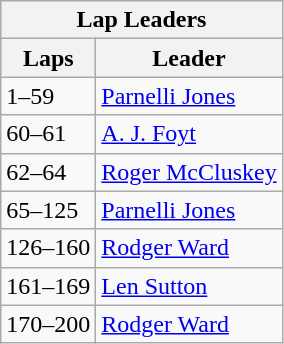<table class="wikitable">
<tr>
<th colspan=2>Lap Leaders</th>
</tr>
<tr>
<th>Laps</th>
<th>Leader</th>
</tr>
<tr>
<td>1–59</td>
<td><a href='#'>Parnelli Jones</a></td>
</tr>
<tr>
<td>60–61</td>
<td><a href='#'>A. J. Foyt</a></td>
</tr>
<tr>
<td>62–64</td>
<td><a href='#'>Roger McCluskey</a></td>
</tr>
<tr>
<td>65–125</td>
<td><a href='#'>Parnelli Jones</a></td>
</tr>
<tr>
<td>126–160</td>
<td><a href='#'>Rodger Ward</a></td>
</tr>
<tr>
<td>161–169</td>
<td><a href='#'>Len Sutton</a></td>
</tr>
<tr>
<td>170–200</td>
<td><a href='#'>Rodger Ward</a></td>
</tr>
</table>
